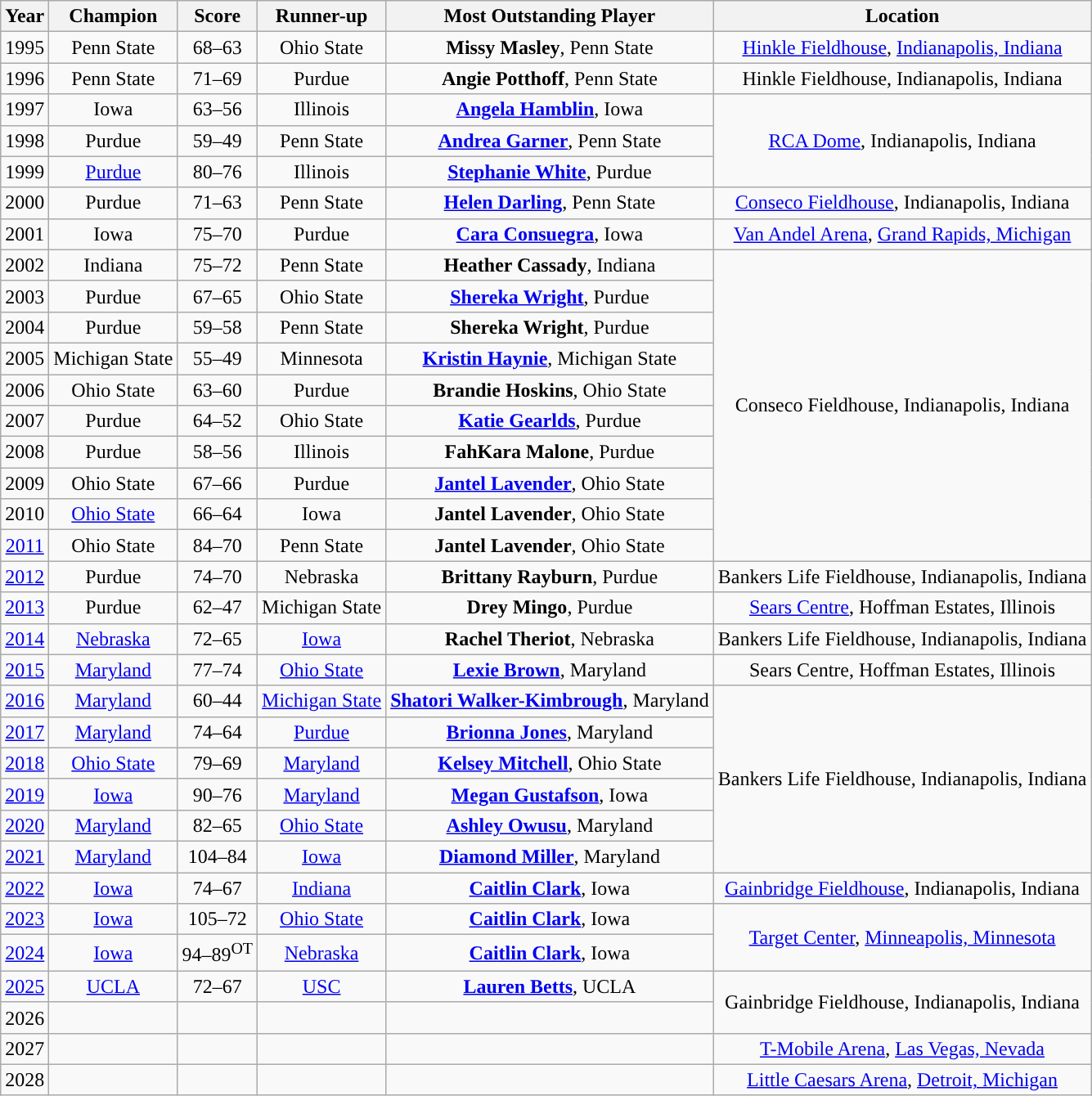<table class="wikitable sortable" style="text-align:center">
<tr>
<th width=px>Year</th>
<th width=px>Champion</th>
<th width=px>Score</th>
<th width=px>Runner-up</th>
<th width=px>Most Outstanding Player</th>
<th width=px>Location</th>
</tr>
<tr>
<td>1995</td>
<td>Penn State</td>
<td>68–63</td>
<td>Ohio State</td>
<td><strong>Missy Masley</strong>, Penn State</td>
<td><a href='#'>Hinkle Fieldhouse</a>, <a href='#'>Indianapolis, Indiana</a></td>
</tr>
<tr>
<td>1996</td>
<td>Penn State</td>
<td>71–69</td>
<td>Purdue</td>
<td><strong>Angie Potthoff</strong>, Penn State</td>
<td>Hinkle Fieldhouse, Indianapolis, Indiana</td>
</tr>
<tr>
<td>1997</td>
<td>Iowa</td>
<td>63–56</td>
<td>Illinois</td>
<td><strong><a href='#'>Angela Hamblin</a></strong>, Iowa</td>
<td rowspan="3"><a href='#'>RCA Dome</a>, Indianapolis, Indiana</td>
</tr>
<tr>
<td>1998</td>
<td>Purdue</td>
<td>59–49</td>
<td>Penn State</td>
<td><strong><a href='#'>Andrea Garner</a></strong>, Penn State</td>
</tr>
<tr>
<td>1999</td>
<td><a href='#'>Purdue</a></td>
<td>80–76</td>
<td>Illinois</td>
<td><strong><a href='#'>Stephanie White</a></strong>, Purdue</td>
</tr>
<tr>
<td>2000</td>
<td>Purdue</td>
<td>71–63</td>
<td>Penn State</td>
<td><strong><a href='#'>Helen Darling</a></strong>, Penn State</td>
<td><a href='#'>Conseco Fieldhouse</a>, Indianapolis, Indiana</td>
</tr>
<tr>
<td>2001</td>
<td>Iowa</td>
<td>75–70</td>
<td>Purdue</td>
<td><strong><a href='#'>Cara Consuegra</a></strong>, Iowa</td>
<td><a href='#'>Van Andel Arena</a>, <a href='#'>Grand Rapids, Michigan</a></td>
</tr>
<tr>
<td>2002</td>
<td>Indiana</td>
<td>75–72</td>
<td>Penn State</td>
<td><strong>Heather Cassady</strong>, Indiana</td>
<td rowspan="10">Conseco Fieldhouse, Indianapolis, Indiana</td>
</tr>
<tr>
<td>2003</td>
<td>Purdue</td>
<td>67–65</td>
<td>Ohio State</td>
<td><strong><a href='#'>Shereka Wright</a></strong>, Purdue</td>
</tr>
<tr>
<td>2004</td>
<td>Purdue</td>
<td>59–58</td>
<td>Penn State</td>
<td><strong>Shereka Wright</strong>, Purdue</td>
</tr>
<tr>
<td>2005</td>
<td>Michigan State</td>
<td>55–49</td>
<td>Minnesota</td>
<td><strong><a href='#'>Kristin Haynie</a></strong>, Michigan State</td>
</tr>
<tr>
<td>2006</td>
<td>Ohio State</td>
<td>63–60</td>
<td>Purdue</td>
<td><strong>Brandie Hoskins</strong>, Ohio State</td>
</tr>
<tr>
<td>2007</td>
<td>Purdue</td>
<td>64–52</td>
<td>Ohio State</td>
<td><strong><a href='#'>Katie Gearlds</a></strong>, Purdue</td>
</tr>
<tr>
<td>2008</td>
<td>Purdue</td>
<td>58–56</td>
<td>Illinois</td>
<td><strong>FahKara Malone</strong>, Purdue</td>
</tr>
<tr>
<td>2009</td>
<td>Ohio State</td>
<td>67–66</td>
<td>Purdue</td>
<td><strong><a href='#'>Jantel Lavender</a></strong>, Ohio State</td>
</tr>
<tr>
<td>2010</td>
<td><a href='#'>Ohio State</a></td>
<td>66–64</td>
<td>Iowa</td>
<td><strong>Jantel Lavender</strong>, Ohio State</td>
</tr>
<tr>
<td><a href='#'>2011</a></td>
<td>Ohio State</td>
<td>84–70</td>
<td>Penn State</td>
<td><strong>Jantel Lavender</strong>, Ohio State</td>
</tr>
<tr>
<td><a href='#'>2012</a></td>
<td>Purdue</td>
<td>74–70</td>
<td>Nebraska</td>
<td><strong>Brittany Rayburn</strong>, Purdue</td>
<td>Bankers Life Fieldhouse, Indianapolis, Indiana</td>
</tr>
<tr>
<td><a href='#'>2013</a></td>
<td>Purdue</td>
<td>62–47</td>
<td>Michigan State</td>
<td><strong>Drey Mingo</strong>, Purdue</td>
<td><a href='#'>Sears Centre</a>, Hoffman Estates, Illinois</td>
</tr>
<tr>
<td><a href='#'>2014</a></td>
<td><a href='#'>Nebraska</a></td>
<td>72–65</td>
<td><a href='#'>Iowa</a></td>
<td><strong>Rachel Theriot</strong>, Nebraska</td>
<td>Bankers Life Fieldhouse, Indianapolis, Indiana</td>
</tr>
<tr>
<td><a href='#'>2015</a></td>
<td><a href='#'>Maryland</a></td>
<td>77–74</td>
<td><a href='#'>Ohio State</a></td>
<td><strong><a href='#'>Lexie Brown</a></strong>, Maryland</td>
<td>Sears Centre, Hoffman Estates, Illinois</td>
</tr>
<tr>
<td><a href='#'>2016</a></td>
<td><a href='#'>Maryland</a></td>
<td>60–44</td>
<td><a href='#'>Michigan State</a></td>
<td><strong><a href='#'>Shatori Walker-Kimbrough</a></strong>, Maryland</td>
<td rowspan="6">Bankers Life Fieldhouse, Indianapolis, Indiana</td>
</tr>
<tr>
<td><a href='#'>2017</a></td>
<td><a href='#'>Maryland</a></td>
<td>74–64</td>
<td><a href='#'>Purdue</a></td>
<td><strong><a href='#'>Brionna Jones</a></strong>, Maryland</td>
</tr>
<tr>
<td><a href='#'>2018</a></td>
<td><a href='#'>Ohio State</a></td>
<td>79–69</td>
<td><a href='#'>Maryland</a></td>
<td><strong><a href='#'>Kelsey Mitchell</a></strong>, Ohio State</td>
</tr>
<tr>
<td><a href='#'>2019</a></td>
<td><a href='#'>Iowa</a></td>
<td>90–76</td>
<td><a href='#'>Maryland</a></td>
<td><strong><a href='#'>Megan Gustafson</a></strong>, Iowa</td>
</tr>
<tr>
<td><a href='#'>2020</a></td>
<td><a href='#'>Maryland</a></td>
<td>82–65</td>
<td><a href='#'>Ohio State</a></td>
<td><strong><a href='#'>Ashley Owusu</a></strong>, Maryland</td>
</tr>
<tr>
<td><a href='#'>2021</a></td>
<td><a href='#'>Maryland</a></td>
<td>104–84</td>
<td><a href='#'>Iowa</a></td>
<td><strong><a href='#'>Diamond Miller</a></strong>, Maryland</td>
</tr>
<tr>
<td><a href='#'>2022</a></td>
<td><a href='#'>Iowa</a></td>
<td>74–67</td>
<td><a href='#'>Indiana</a></td>
<td><strong><a href='#'>Caitlin Clark</a></strong>, Iowa</td>
<td><a href='#'>Gainbridge Fieldhouse</a>, Indianapolis, Indiana</td>
</tr>
<tr>
<td><a href='#'>2023</a></td>
<td><a href='#'>Iowa</a></td>
<td>105–72</td>
<td><a href='#'>Ohio State</a></td>
<td><strong><a href='#'>Caitlin Clark</a></strong>, Iowa</td>
<td rowspan=2><a href='#'>Target Center</a>, <a href='#'>Minneapolis, Minnesota</a></td>
</tr>
<tr>
<td><a href='#'>2024</a></td>
<td><a href='#'>Iowa</a></td>
<td>94–89<sup>OT</sup></td>
<td><a href='#'>Nebraska</a></td>
<td><strong><a href='#'>Caitlin Clark</a></strong>, Iowa</td>
</tr>
<tr>
<td><a href='#'>2025</a></td>
<td><a href='#'>UCLA</a></td>
<td>72–67</td>
<td><a href='#'>USC</a></td>
<td><strong><a href='#'>Lauren Betts</a></strong>, UCLA</td>
<td rowspan="2">Gainbridge Fieldhouse, Indianapolis, Indiana</td>
</tr>
<tr>
<td>2026</td>
<td></td>
<td></td>
<td></td>
<td></td>
</tr>
<tr>
<td>2027</td>
<td></td>
<td></td>
<td></td>
<td></td>
<td><a href='#'>T-Mobile Arena</a>, <a href='#'>Las Vegas, Nevada</a></td>
</tr>
<tr>
<td>2028</td>
<td></td>
<td></td>
<td></td>
<td></td>
<td><a href='#'>Little Caesars Arena</a>, <a href='#'>Detroit, Michigan</a></td>
</tr>
</table>
